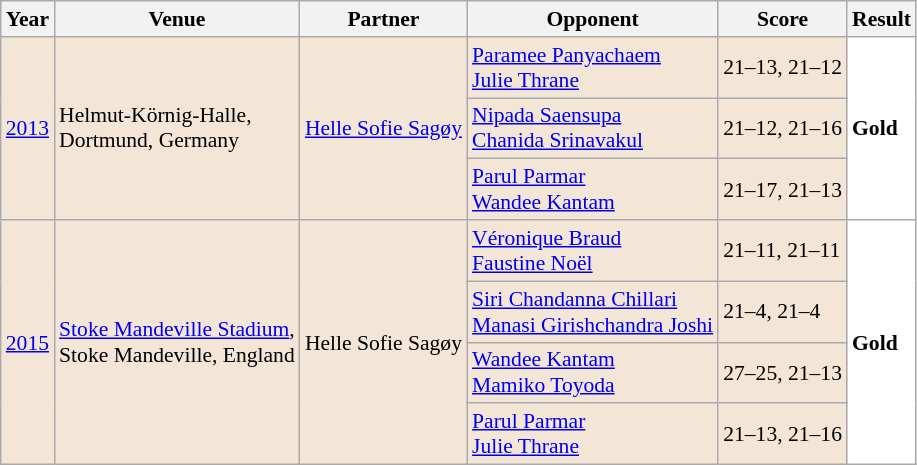<table class="sortable wikitable" style="font-size: 90%;">
<tr>
<th>Year</th>
<th>Venue</th>
<th>Partner</th>
<th>Opponent</th>
<th>Score</th>
<th>Result</th>
</tr>
<tr style="background:#F3E6D7">
<td rowspan="3" align="center"><a href='#'>2013</a></td>
<td rowspan="3" align="left">Helmut-Körnig-Halle,<br>Dortmund, Germany</td>
<td rowspan="3" align="left"> <a href='#'>Helle Sofie Sagøy</a></td>
<td align="left"> <a href='#'>Paramee Panyachaem</a><br> <a href='#'>Julie Thrane</a></td>
<td align="left">21–13, 21–12</td>
<td rowspan="3" style="text-align:left; background:white"> <strong>Gold</strong></td>
</tr>
<tr style="background:#F3E6D7">
<td align="left"> <a href='#'>Nipada Saensupa</a><br> <a href='#'>Chanida Srinavakul</a></td>
<td align="left">21–12, 21–16</td>
</tr>
<tr style="background:#F3E6D7">
<td align="left"> <a href='#'>Parul Parmar</a><br> <a href='#'>Wandee Kantam</a></td>
<td align="left">21–17, 21–13</td>
</tr>
<tr style="background:#F3E6D7">
<td rowspan="4" align="center"><a href='#'>2015</a></td>
<td rowspan="4" align="left"><a href='#'>Stoke Mandeville Stadium</a>,<br>Stoke Mandeville, England</td>
<td rowspan="4" align="left"> Helle Sofie Sagøy</td>
<td align="left"> <a href='#'>Véronique Braud</a><br> <a href='#'>Faustine Noël</a></td>
<td align="left">21–11, 21–11</td>
<td rowspan="4" style="text-align:left; background:white"> <strong>Gold</strong></td>
</tr>
<tr style="background:#F3E6D7">
<td align="left"> <a href='#'>Siri Chandanna Chillari</a><br> <a href='#'>Manasi Girishchandra Joshi</a></td>
<td align="left">21–4, 21–4</td>
</tr>
<tr style="background:#F3E6D7">
<td align="left"> <a href='#'>Wandee Kantam</a><br> <a href='#'>Mamiko Toyoda</a></td>
<td align="left">27–25, 21–13</td>
</tr>
<tr style="background:#F3E6D7">
<td align="left"> <a href='#'>Parul Parmar</a><br> <a href='#'>Julie Thrane</a></td>
<td align="left">21–13, 21–16</td>
</tr>
</table>
